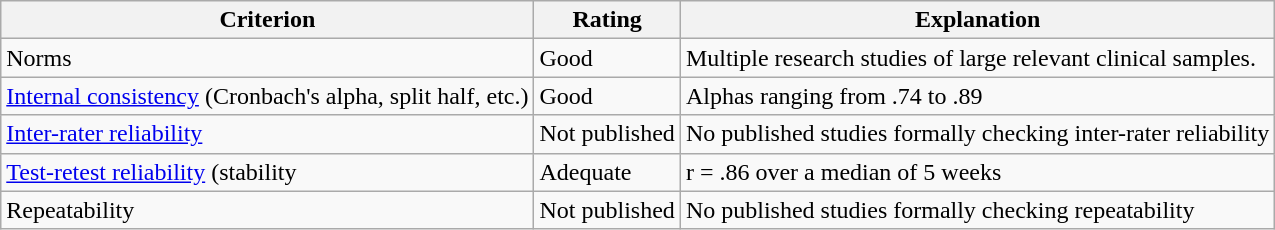<table class="wikitable">
<tr>
<th scope="col">Criterion</th>
<th scope="col">Rating</th>
<th scope="col">Explanation</th>
</tr>
<tr>
<td>Norms</td>
<td>Good</td>
<td>Multiple research studies of large relevant clinical samples.</td>
</tr>
<tr>
<td><a href='#'>Internal consistency</a> (Cronbach's alpha, split half, etc.)</td>
<td>Good</td>
<td>Alphas ranging from .74 to .89</td>
</tr>
<tr>
<td><a href='#'>Inter-rater reliability</a></td>
<td>Not published</td>
<td>No published studies formally checking inter-rater reliability</td>
</tr>
<tr>
<td><a href='#'>Test-retest reliability</a> (stability</td>
<td>Adequate</td>
<td>r = .86 over a median of 5 weeks</td>
</tr>
<tr>
<td>Repeatability</td>
<td>Not published</td>
<td>No published studies formally checking repeatability</td>
</tr>
</table>
